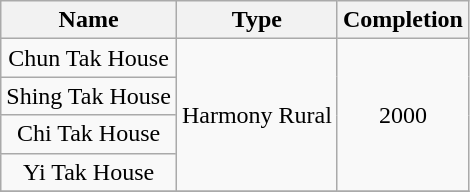<table class="wikitable" style="text-align: center">
<tr>
<th>Name</th>
<th>Type</th>
<th>Completion</th>
</tr>
<tr>
<td>Chun Tak House</td>
<td rowspan="4">Harmony Rural</td>
<td rowspan="4">2000</td>
</tr>
<tr>
<td>Shing Tak House</td>
</tr>
<tr>
<td>Chi Tak House</td>
</tr>
<tr>
<td>Yi Tak House</td>
</tr>
<tr>
</tr>
</table>
